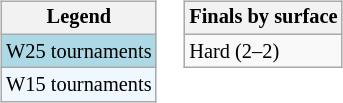<table>
<tr valign=top>
<td><br><table class="wikitable" style=font-size:85%;>
<tr>
<th>Legend</th>
</tr>
<tr style="background:lightblue;">
<td>W25 tournaments</td>
</tr>
<tr style="background:#f0f8ff;">
<td>W15 tournaments</td>
</tr>
</table>
</td>
<td><br><table class="wikitable" style=font-size:85%;>
<tr>
<th>Finals by surface</th>
</tr>
<tr>
<td>Hard (2–2)</td>
</tr>
</table>
</td>
</tr>
</table>
